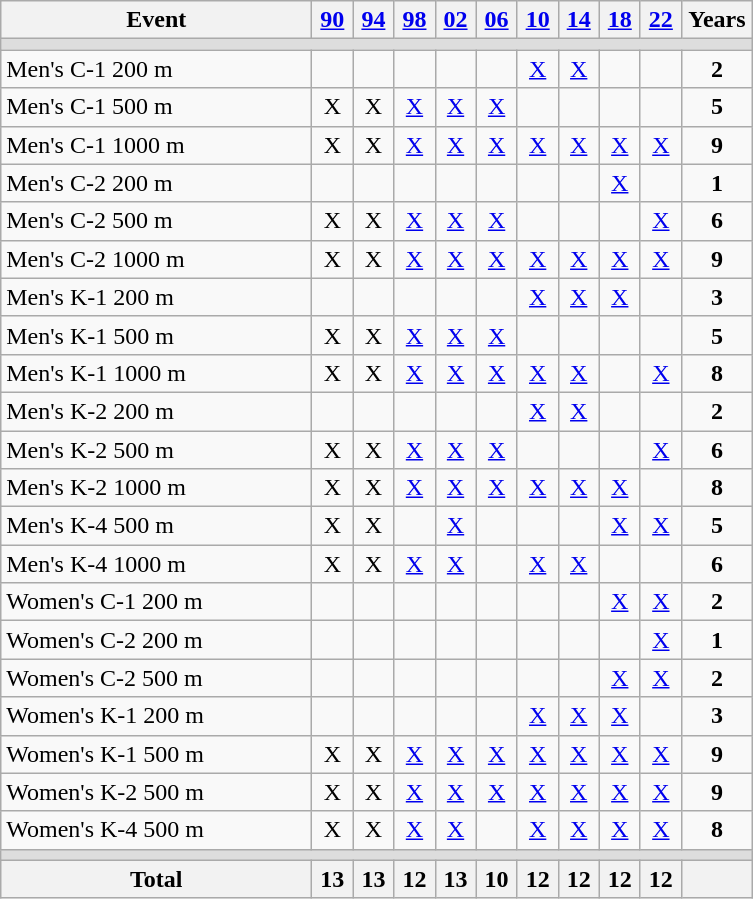<table class=wikitable style="text-align:center">
<tr>
<th width="200">Event</th>
<th width=20><a href='#'>90</a></th>
<th width=20><a href='#'>94</a></th>
<th width=20><a href='#'>98</a></th>
<th width=20><a href='#'>02</a></th>
<th width=20><a href='#'>06</a></th>
<th width=20><a href='#'>10</a></th>
<th width=20><a href='#'>14</a></th>
<th width=20><a href='#'>18</a></th>
<th width=20><a href='#'>22</a></th>
<th width=40>Years</th>
</tr>
<tr bgcolor=#DDDDDD>
<td colspan=11></td>
</tr>
<tr>
<td align=left>Men's C-1 200 m</td>
<td></td>
<td></td>
<td></td>
<td></td>
<td></td>
<td><a href='#'>X</a></td>
<td><a href='#'>X</a></td>
<td></td>
<td></td>
<td><strong>2</strong></td>
</tr>
<tr>
<td align=left>Men's C-1 500 m</td>
<td>X</td>
<td>X</td>
<td><a href='#'>X</a></td>
<td><a href='#'>X</a></td>
<td><a href='#'>X</a></td>
<td></td>
<td></td>
<td></td>
<td></td>
<td><strong>5</strong></td>
</tr>
<tr>
<td align=left>Men's C-1 1000 m</td>
<td>X</td>
<td>X</td>
<td><a href='#'>X</a></td>
<td><a href='#'>X</a></td>
<td><a href='#'>X</a></td>
<td><a href='#'>X</a></td>
<td><a href='#'>X</a></td>
<td><a href='#'>X</a></td>
<td><a href='#'>X</a></td>
<td><strong>9</strong></td>
</tr>
<tr>
<td align=left>Men's C-2 200 m</td>
<td></td>
<td></td>
<td></td>
<td></td>
<td></td>
<td></td>
<td></td>
<td><a href='#'>X</a></td>
<td></td>
<td><strong>1</strong></td>
</tr>
<tr>
<td align=left>Men's C-2 500 m</td>
<td>X</td>
<td>X</td>
<td><a href='#'>X</a></td>
<td><a href='#'>X</a></td>
<td><a href='#'>X</a></td>
<td></td>
<td></td>
<td></td>
<td><a href='#'>X</a></td>
<td><strong>6</strong></td>
</tr>
<tr>
<td align=left>Men's C-2 1000 m</td>
<td>X</td>
<td>X</td>
<td><a href='#'>X</a></td>
<td><a href='#'>X</a></td>
<td><a href='#'>X</a></td>
<td><a href='#'>X</a></td>
<td><a href='#'>X</a></td>
<td><a href='#'>X</a></td>
<td><a href='#'>X</a></td>
<td><strong>9</strong></td>
</tr>
<tr>
<td align=left>Men's K-1 200 m</td>
<td></td>
<td></td>
<td></td>
<td></td>
<td></td>
<td><a href='#'>X</a></td>
<td><a href='#'>X</a></td>
<td><a href='#'>X</a></td>
<td></td>
<td><strong>3</strong></td>
</tr>
<tr>
<td align=left>Men's K-1 500 m</td>
<td>X</td>
<td>X</td>
<td><a href='#'>X</a></td>
<td><a href='#'>X</a></td>
<td><a href='#'>X</a></td>
<td></td>
<td></td>
<td></td>
<td></td>
<td><strong>5</strong></td>
</tr>
<tr>
<td align=left>Men's K-1 1000 m</td>
<td>X</td>
<td>X</td>
<td><a href='#'>X</a></td>
<td><a href='#'>X</a></td>
<td><a href='#'>X</a></td>
<td><a href='#'>X</a></td>
<td><a href='#'>X</a></td>
<td></td>
<td><a href='#'>X</a></td>
<td><strong>8</strong></td>
</tr>
<tr>
<td align=left>Men's K-2 200 m</td>
<td></td>
<td></td>
<td></td>
<td></td>
<td></td>
<td><a href='#'>X</a></td>
<td><a href='#'>X</a></td>
<td></td>
<td></td>
<td><strong>2</strong></td>
</tr>
<tr>
<td align=left>Men's K-2 500 m</td>
<td>X</td>
<td>X</td>
<td><a href='#'>X</a></td>
<td><a href='#'>X</a></td>
<td><a href='#'>X</a></td>
<td></td>
<td></td>
<td></td>
<td><a href='#'>X</a></td>
<td><strong>6</strong></td>
</tr>
<tr>
<td align=left>Men's K-2 1000 m</td>
<td>X</td>
<td>X</td>
<td><a href='#'>X</a></td>
<td><a href='#'>X</a></td>
<td><a href='#'>X</a></td>
<td><a href='#'>X</a></td>
<td><a href='#'>X</a></td>
<td><a href='#'>X</a></td>
<td></td>
<td><strong>8</strong></td>
</tr>
<tr>
<td align=left>Men's K-4 500 m</td>
<td>X</td>
<td>X</td>
<td></td>
<td><a href='#'>X</a></td>
<td></td>
<td></td>
<td></td>
<td><a href='#'>X</a></td>
<td><a href='#'>X</a></td>
<td><strong>5</strong></td>
</tr>
<tr>
<td align=left>Men's K-4 1000 m</td>
<td>X</td>
<td>X</td>
<td><a href='#'>X</a></td>
<td><a href='#'>X</a></td>
<td></td>
<td><a href='#'>X</a></td>
<td><a href='#'>X</a></td>
<td></td>
<td></td>
<td><strong>6</strong></td>
</tr>
<tr>
<td align=left>Women's C-1 200 m</td>
<td></td>
<td></td>
<td></td>
<td></td>
<td></td>
<td></td>
<td></td>
<td><a href='#'>X</a></td>
<td><a href='#'>X</a></td>
<td><strong>2</strong></td>
</tr>
<tr>
<td align=left>Women's C-2 200 m</td>
<td></td>
<td></td>
<td></td>
<td></td>
<td></td>
<td></td>
<td></td>
<td></td>
<td><a href='#'>X</a></td>
<td><strong>1</strong></td>
</tr>
<tr>
<td align=left>Women's C-2 500 m</td>
<td></td>
<td></td>
<td></td>
<td></td>
<td></td>
<td></td>
<td></td>
<td><a href='#'>X</a></td>
<td><a href='#'>X</a></td>
<td><strong>2</strong></td>
</tr>
<tr>
<td align=left>Women's K-1 200 m</td>
<td></td>
<td></td>
<td></td>
<td></td>
<td></td>
<td><a href='#'>X</a></td>
<td><a href='#'>X</a></td>
<td><a href='#'>X</a></td>
<td></td>
<td><strong>3</strong></td>
</tr>
<tr>
<td align=left>Women's K-1 500 m</td>
<td>X</td>
<td>X</td>
<td><a href='#'>X</a></td>
<td><a href='#'>X</a></td>
<td><a href='#'>X</a></td>
<td><a href='#'>X</a></td>
<td><a href='#'>X</a></td>
<td><a href='#'>X</a></td>
<td><a href='#'>X</a></td>
<td><strong>9</strong></td>
</tr>
<tr>
<td align=left>Women's K-2 500 m</td>
<td>X</td>
<td>X</td>
<td><a href='#'>X</a></td>
<td><a href='#'>X</a></td>
<td><a href='#'>X</a></td>
<td><a href='#'>X</a></td>
<td><a href='#'>X</a></td>
<td><a href='#'>X</a></td>
<td><a href='#'>X</a></td>
<td><strong>9</strong></td>
</tr>
<tr>
<td align=left>Women's K-4 500 m</td>
<td>X</td>
<td>X</td>
<td><a href='#'>X</a></td>
<td><a href='#'>X</a></td>
<td></td>
<td><a href='#'>X</a></td>
<td><a href='#'>X</a></td>
<td><a href='#'>X</a></td>
<td><a href='#'>X</a></td>
<td><strong>8</strong></td>
</tr>
<tr bgcolor=#DDDDDD>
<td colspan=11></td>
</tr>
<tr>
<th>Total</th>
<th>13</th>
<th>13</th>
<th>12</th>
<th>13</th>
<th>10</th>
<th>12</th>
<th>12</th>
<th>12</th>
<th>12</th>
<th></th>
</tr>
</table>
